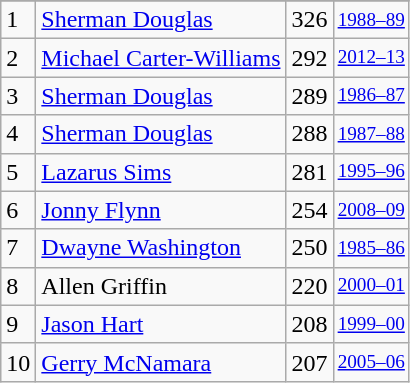<table class="wikitable">
<tr>
</tr>
<tr>
<td>1</td>
<td><a href='#'>Sherman Douglas</a></td>
<td>326</td>
<td style="font-size:80%;"><a href='#'>1988–89</a></td>
</tr>
<tr>
<td>2</td>
<td><a href='#'>Michael Carter-Williams</a></td>
<td>292</td>
<td style="font-size:80%;"><a href='#'>2012–13</a></td>
</tr>
<tr>
<td>3</td>
<td><a href='#'>Sherman Douglas</a></td>
<td>289</td>
<td style="font-size:80%;"><a href='#'>1986–87</a></td>
</tr>
<tr>
<td>4</td>
<td><a href='#'>Sherman Douglas</a></td>
<td>288</td>
<td style="font-size:80%;"><a href='#'>1987–88</a></td>
</tr>
<tr>
<td>5</td>
<td><a href='#'>Lazarus Sims</a></td>
<td>281</td>
<td style="font-size:80%;"><a href='#'>1995–96</a></td>
</tr>
<tr>
<td>6</td>
<td><a href='#'>Jonny Flynn</a></td>
<td>254</td>
<td style="font-size:80%;"><a href='#'>2008–09</a></td>
</tr>
<tr>
<td>7</td>
<td><a href='#'>Dwayne Washington</a></td>
<td>250</td>
<td style="font-size:80%;"><a href='#'>1985–86</a></td>
</tr>
<tr>
<td>8</td>
<td>Allen Griffin</td>
<td>220</td>
<td style="font-size:80%;"><a href='#'>2000–01</a></td>
</tr>
<tr>
<td>9</td>
<td><a href='#'>Jason Hart</a></td>
<td>208</td>
<td style="font-size:80%;"><a href='#'>1999–00</a></td>
</tr>
<tr>
<td>10</td>
<td><a href='#'>Gerry McNamara</a></td>
<td>207</td>
<td style="font-size:80%;"><a href='#'>2005–06</a></td>
</tr>
</table>
